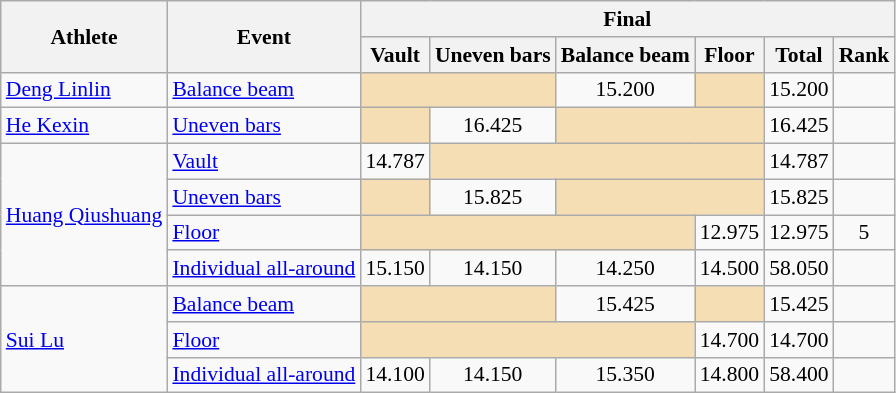<table class=wikitable style="font-size:90%">
<tr>
<th rowspan=2>Athlete</th>
<th rowspan=2>Event</th>
<th colspan=6>Final</th>
</tr>
<tr>
<th>Vault</th>
<th>Uneven bars</th>
<th>Balance beam</th>
<th>Floor</th>
<th>Total</th>
<th>Rank</th>
</tr>
<tr>
<td><a href='#'>Deng Linlin</a></td>
<td><a href='#'>Balance beam</a></td>
<td colspan="2" style="background:wheat;"></td>
<td align=center>15.200</td>
<td bgcolor=wheat></td>
<td align=center>15.200</td>
<td align=center></td>
</tr>
<tr>
<td><a href='#'>He Kexin</a></td>
<td><a href='#'>Uneven bars</a></td>
<td bgcolor=wheat></td>
<td align=center>16.425</td>
<td colspan="2" style="background:wheat;"></td>
<td align=center>16.425</td>
<td align=center></td>
</tr>
<tr>
<td rowspan=4><a href='#'>Huang Qiushuang</a></td>
<td><a href='#'>Vault</a></td>
<td align=center>14.787</td>
<td colspan="3" style="background:wheat;"></td>
<td align=center>14.787</td>
<td align=center></td>
</tr>
<tr>
<td><a href='#'>Uneven bars</a></td>
<td bgcolor=wheat></td>
<td align=center>15.825</td>
<td colspan="2" style="background:wheat;"></td>
<td align=center>15.825</td>
<td align=center></td>
</tr>
<tr>
<td><a href='#'>Floor</a></td>
<td colspan="3" style="background:wheat;"></td>
<td align=center>12.975</td>
<td align=center>12.975</td>
<td align=center>5</td>
</tr>
<tr>
<td><a href='#'>Individual all-around</a></td>
<td align=center>15.150</td>
<td align=center>14.150</td>
<td align=center>14.250</td>
<td align=center>14.500</td>
<td align=center>58.050</td>
<td align=center></td>
</tr>
<tr>
<td rowspan=3><a href='#'>Sui Lu</a></td>
<td><a href='#'>Balance beam</a></td>
<td colspan="2" style="background:wheat;"></td>
<td align=center>15.425</td>
<td bgcolor=wheat></td>
<td align=center>15.425</td>
<td align=center></td>
</tr>
<tr>
<td><a href='#'>Floor</a></td>
<td colspan="3" style="background:wheat;"></td>
<td align=center>14.700</td>
<td align=center>14.700</td>
<td align=center></td>
</tr>
<tr>
<td><a href='#'>Individual all-around</a></td>
<td align=center>14.100</td>
<td align=center>14.150</td>
<td align=center>15.350</td>
<td align=center>14.800</td>
<td align=center>58.400</td>
<td align=center></td>
</tr>
</table>
